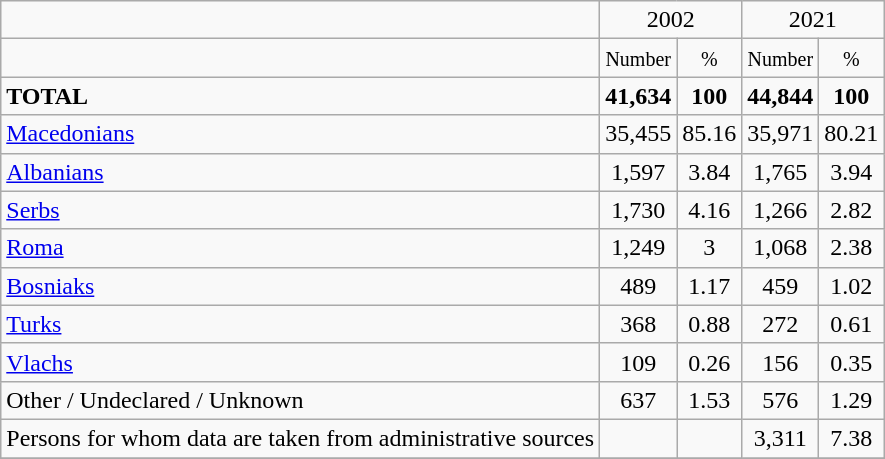<table class="wikitable">
<tr>
<td></td>
<td colspan="2" align="center">2002</td>
<td colspan="2" align="center">2021</td>
</tr>
<tr>
<td></td>
<td align="center"><small>Number</small></td>
<td align="center"><small>%</small></td>
<td align="center"><small>Number</small></td>
<td align="center"><small>%</small></td>
</tr>
<tr>
<td><strong>TOTAL</strong></td>
<td align="center"><strong>41,634</strong></td>
<td align="center"><strong>100</strong></td>
<td align="center"><strong>44,844</strong></td>
<td align="center"><strong>100</strong></td>
</tr>
<tr>
<td><a href='#'>Macedonians</a></td>
<td align="center">35,455</td>
<td align="center">85.16</td>
<td align="center">35,971</td>
<td align="center">80.21</td>
</tr>
<tr>
<td><a href='#'>Albanians</a></td>
<td align="center">1,597</td>
<td align="center">3.84</td>
<td align="center">1,765</td>
<td align="center">3.94</td>
</tr>
<tr>
<td><a href='#'>Serbs</a></td>
<td align="center">1,730</td>
<td align="center">4.16</td>
<td align="center">1,266</td>
<td align="center">2.82</td>
</tr>
<tr>
<td><a href='#'>Roma</a></td>
<td align="center">1,249</td>
<td align="center">3</td>
<td align="center">1,068</td>
<td align="center">2.38</td>
</tr>
<tr>
<td><a href='#'>Bosniaks</a></td>
<td align="center">489</td>
<td align="center">1.17</td>
<td align="center">459</td>
<td align="center">1.02</td>
</tr>
<tr>
<td><a href='#'>Turks</a></td>
<td align="center">368</td>
<td align="center">0.88</td>
<td align="center">272</td>
<td align="center">0.61</td>
</tr>
<tr>
<td><a href='#'>Vlachs</a></td>
<td align="center">109</td>
<td align="center">0.26</td>
<td align="center">156</td>
<td align="center">0.35</td>
</tr>
<tr>
<td>Other / Undeclared / Unknown</td>
<td align="center">637</td>
<td align="center">1.53</td>
<td align="center">576</td>
<td align="center">1.29</td>
</tr>
<tr>
<td>Persons for whom data are taken from administrative sources</td>
<td></td>
<td></td>
<td align="center">3,311</td>
<td align="center">7.38</td>
</tr>
<tr>
</tr>
</table>
